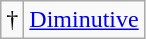<table class="wikitable plainrowheaders">
<tr>
<td>†</td>
<td><a href='#'>Diminutive</a></td>
</tr>
</table>
